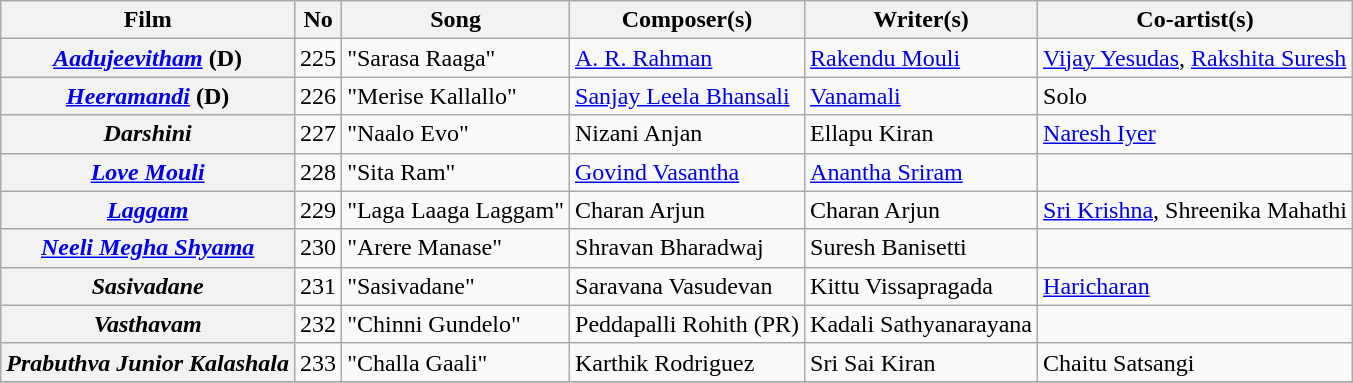<table class="wikitable">
<tr>
<th>Film</th>
<th>No</th>
<th>Song</th>
<th>Composer(s)</th>
<th>Writer(s)</th>
<th>Co-artist(s)</th>
</tr>
<tr>
<th><a href='#'><em>Aadujeevitham</em></a> (D)</th>
<td>225</td>
<td>"Sarasa Raaga"</td>
<td><a href='#'>A. R. Rahman</a></td>
<td><a href='#'>Rakendu Mouli</a></td>
<td><a href='#'>Vijay Yesudas</a>, <a href='#'>Rakshita Suresh</a></td>
</tr>
<tr>
<th><em><a href='#'>Heeramandi</a></em> (D)</th>
<td>226</td>
<td>"Merise Kallallo"</td>
<td><a href='#'>Sanjay Leela Bhansali</a></td>
<td><a href='#'>Vanamali</a></td>
<td>Solo</td>
</tr>
<tr>
<th><em>Darshini</em></th>
<td>227</td>
<td>"Naalo Evo"</td>
<td>Nizani Anjan</td>
<td>Ellapu Kiran</td>
<td><a href='#'>Naresh Iyer</a></td>
</tr>
<tr>
<th><em><a href='#'>Love Mouli</a></em></th>
<td>228</td>
<td>"Sita Ram"</td>
<td><a href='#'>Govind Vasantha</a></td>
<td><a href='#'>Anantha Sriram</a></td>
<td></td>
</tr>
<tr>
<th><em><a href='#'>Laggam</a></em></th>
<td>229</td>
<td>"Laga Laaga Laggam"</td>
<td>Charan Arjun</td>
<td>Charan Arjun</td>
<td><a href='#'>Sri Krishna</a>, Shreenika Mahathi</td>
</tr>
<tr>
<th><em><a href='#'>Neeli Megha Shyama</a></em></th>
<td>230</td>
<td>"Arere Manase"</td>
<td>Shravan Bharadwaj</td>
<td>Suresh Banisetti</td>
<td></td>
</tr>
<tr>
<th><em>Sasivadane</em></th>
<td>231</td>
<td>"Sasivadane"</td>
<td>Saravana Vasudevan</td>
<td>Kittu Vissapragada</td>
<td><a href='#'>Haricharan</a></td>
</tr>
<tr>
<th><em>Vasthavam</em></th>
<td>232</td>
<td>"Chinni Gundelo"</td>
<td>Peddapalli Rohith (PR)</td>
<td>Kadali Sathyanarayana</td>
<td></td>
</tr>
<tr>
<th><em>Prabuthva Junior Kalashala</em></th>
<td>233</td>
<td>"Challa Gaali"</td>
<td>Karthik Rodriguez</td>
<td>Sri Sai Kiran</td>
<td>Chaitu Satsangi</td>
</tr>
<tr>
</tr>
</table>
